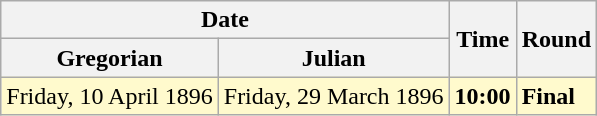<table class="wikitable">
<tr>
<th colspan=2>Date</th>
<th rowspan=2>Time</th>
<th rowspan=2>Round</th>
</tr>
<tr>
<th>Gregorian</th>
<th>Julian</th>
</tr>
<tr style=background:lemonchiffon>
<td>Friday, 10 April 1896</td>
<td>Friday, 29 March 1896</td>
<td><strong>10:00</strong></td>
<td><strong>Final</strong></td>
</tr>
</table>
